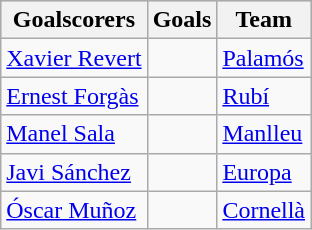<table class="wikitable sortable" class="wikitable">
<tr style="background:#ccc; text-align:center;">
<th>Goalscorers</th>
<th>Goals</th>
<th>Team</th>
</tr>
<tr>
<td> <a href='#'>Xavier Revert</a></td>
<td></td>
<td><a href='#'>Palamós</a></td>
</tr>
<tr>
<td> <a href='#'>Ernest Forgàs</a></td>
<td></td>
<td><a href='#'>Rubí</a></td>
</tr>
<tr>
<td> <a href='#'>Manel Sala</a></td>
<td></td>
<td><a href='#'>Manlleu</a></td>
</tr>
<tr>
<td> <a href='#'>Javi Sánchez</a></td>
<td></td>
<td><a href='#'>Europa</a></td>
</tr>
<tr>
<td> <a href='#'>Óscar Muñoz</a></td>
<td></td>
<td><a href='#'>Cornellà</a></td>
</tr>
</table>
